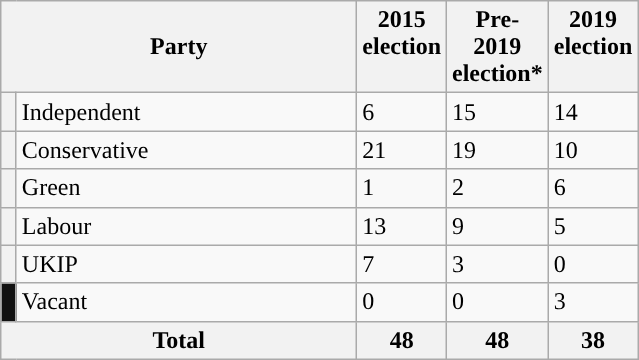<table class="wikitable">
<tr>
<th colspan="2" style="width:230px;">Party</th>
<th style="vertical-align:top; width:30px;">2015 election</th>
<th style="vertical-align:top; width:30px;">Pre-2019 election*</th>
<th style="vertical-align:top; width:30px;">2019 election</th>
</tr>
<tr>
<th style="background-color: "></th>
<td>Independent</td>
<td>6</td>
<td>15</td>
<td>14</td>
</tr>
<tr>
<th style="background-color: "></th>
<td>Conservative</td>
<td>21</td>
<td>19</td>
<td>10</td>
</tr>
<tr>
<th style="background-color: "></th>
<td>Green</td>
<td>1</td>
<td>2</td>
<td>6</td>
</tr>
<tr>
<th style="background-color: "></th>
<td>Labour</td>
<td>13</td>
<td>9</td>
<td>5</td>
</tr>
<tr>
<th style="background-color: "></th>
<td>UKIP</td>
<td>7</td>
<td>3</td>
<td>0</td>
</tr>
<tr>
<th style="background-color:#111111; width: 3px;"></th>
<td>Vacant</td>
<td>0</td>
<td>0</td>
<td>3</td>
</tr>
<tr>
<th colspan=2>Total</th>
<th style="text-align: center">48</th>
<th>48</th>
<th>38</th>
</tr>
</table>
